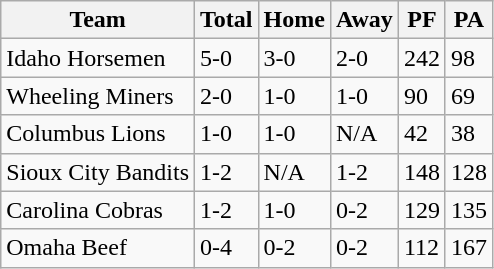<table class="wikitable">
<tr>
<th>Team</th>
<th>Total</th>
<th>Home</th>
<th>Away</th>
<th>PF</th>
<th>PA</th>
</tr>
<tr>
<td>Idaho Horsemen</td>
<td>5-0</td>
<td>3-0</td>
<td>2-0</td>
<td>242</td>
<td>98</td>
</tr>
<tr>
<td>Wheeling Miners</td>
<td>2-0</td>
<td>1-0</td>
<td>1-0</td>
<td>90</td>
<td>69</td>
</tr>
<tr>
<td>Columbus Lions</td>
<td>1-0</td>
<td>1-0</td>
<td>N/A</td>
<td>42</td>
<td>38</td>
</tr>
<tr>
<td>Sioux City Bandits</td>
<td>1-2</td>
<td>N/A</td>
<td>1-2</td>
<td>148</td>
<td>128</td>
</tr>
<tr>
<td>Carolina Cobras</td>
<td>1-2</td>
<td>1-0</td>
<td>0-2</td>
<td>129</td>
<td>135</td>
</tr>
<tr>
<td>Omaha Beef</td>
<td>0-4</td>
<td>0-2</td>
<td>0-2</td>
<td>112</td>
<td>167</td>
</tr>
</table>
